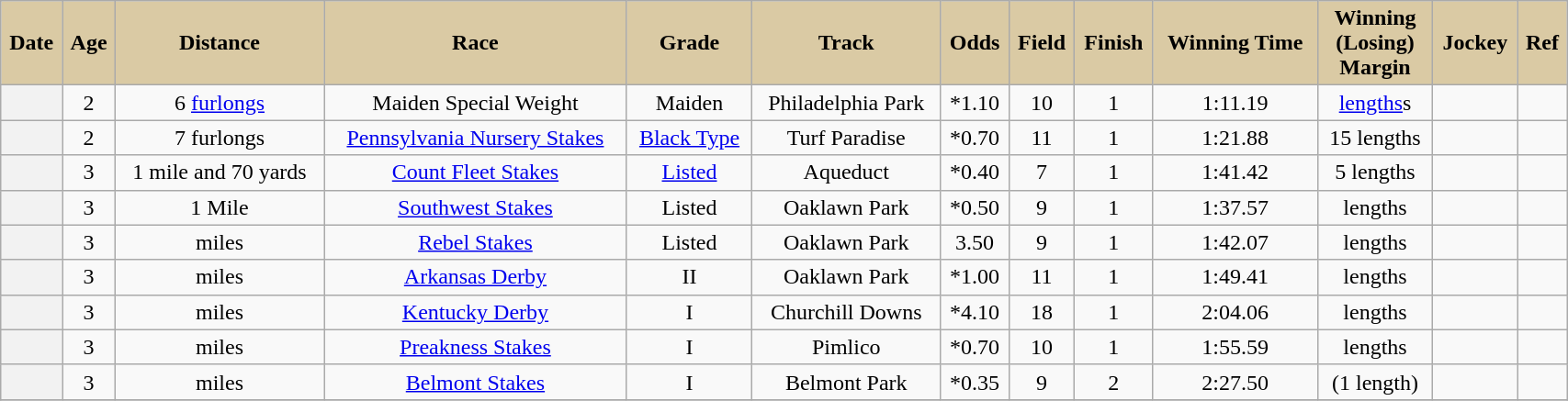<table class = "wikitable sortable" style="text-align:center; width:90%">
<tr>
<th scope="col" style="background:#dacaa4;">Date</th>
<th scope="col" style="background:#dacaa4">Age</th>
<th scope="col" style="background:#dacaa4;">Distance</th>
<th scope="col" style="background:#dacaa4;">Race</th>
<th scope="col" style="background:#dacaa4;">Grade</th>
<th scope="col" style="background:#dacaa4;">Track</th>
<th scope="col" style="background:#dacaa4;">Odds</th>
<th scope="col" style="background:#dacaa4;">Field</th>
<th scope="col" style="background:#dacaa4;">Finish</th>
<th scope="col" style="background:#dacaa4;">Winning Time</th>
<th scope="col" style="background:#dacaa4;">Winning<br>(Losing)<br>Margin</th>
<th scope="col" style="background:#dacaa4;">Jockey</th>
<th scope="col" class="unsortable" style="background:#dacaa4;">Ref</th>
</tr>
<tr>
<th scope="row" style="font-weight:normal;"></th>
<td>2</td>
<td>6 <a href='#'>furlongs</a></td>
<td>Maiden Special Weight</td>
<td>Maiden</td>
<td>Philadelphia Park</td>
<td>*1.10</td>
<td>10</td>
<td>1</td>
<td>1:11.19</td>
<td> <a href='#'>lengths</a>s</td>
<td></td>
<td></td>
</tr>
<tr>
<th scope="row" style="font-weight:normal;"></th>
<td>2</td>
<td> 7 furlongs</td>
<td><a href='#'>Pennsylvania Nursery Stakes</a></td>
<td><a href='#'>Black Type</a></td>
<td>Turf Paradise</td>
<td>*0.70</td>
<td>11</td>
<td>1</td>
<td>1:21.88</td>
<td>15 lengths</td>
<td></td>
<td></td>
</tr>
<tr>
<th scope="row" style="font-weight:normal;"></th>
<td>3</td>
<td> 1 mile and 70 yards</td>
<td><a href='#'>Count Fleet Stakes</a></td>
<td><a href='#'>Listed</a></td>
<td>Aqueduct</td>
<td>*0.40</td>
<td>7</td>
<td>1</td>
<td>1:41.42</td>
<td>5 lengths</td>
<td></td>
<td></td>
</tr>
<tr>
<th scope="row" style="font-weight:normal;"></th>
<td>3</td>
<td> 1 Mile</td>
<td><a href='#'>Southwest Stakes</a></td>
<td>Listed</td>
<td>Oaklawn Park</td>
<td>*0.50</td>
<td>9</td>
<td>1</td>
<td>1:37.57</td>
<td> lengths</td>
<td></td>
<td></td>
</tr>
<tr>
<th scope="row" style="font-weight:normal;"></th>
<td>3</td>
<td> miles</td>
<td><a href='#'>Rebel Stakes</a></td>
<td>Listed</td>
<td>Oaklawn Park</td>
<td>3.50</td>
<td>9</td>
<td>1</td>
<td>1:42.07</td>
<td> lengths</td>
<td></td>
<td></td>
</tr>
<tr>
<th scope="row" style="font-weight:normal;"></th>
<td>3</td>
<td> miles</td>
<td><a href='#'>Arkansas Derby</a></td>
<td>II</td>
<td>Oaklawn Park</td>
<td>*1.00</td>
<td>11</td>
<td>1</td>
<td>1:49.41</td>
<td> lengths</td>
<td></td>
<td></td>
</tr>
<tr>
<th scope="row" style="font-weight:normal;"></th>
<td>3</td>
<td>  miles</td>
<td><a href='#'>Kentucky Derby</a></td>
<td>I</td>
<td>Churchill Downs</td>
<td>*4.10</td>
<td>18</td>
<td>1</td>
<td>2:04.06</td>
<td> lengths</td>
<td></td>
<td></td>
</tr>
<tr>
<th scope="row" style="font-weight:normal;"></th>
<td>3</td>
<td>  miles</td>
<td><a href='#'>Preakness Stakes</a></td>
<td>I</td>
<td>Pimlico</td>
<td>*0.70</td>
<td>10</td>
<td>1</td>
<td>1:55.59</td>
<td> lengths</td>
<td></td>
<td></td>
</tr>
<tr>
<th scope="row" style="font-weight:normal;"></th>
<td>3</td>
<td>  miles</td>
<td><a href='#'>Belmont Stakes</a></td>
<td>I</td>
<td>Belmont Park</td>
<td>*0.35</td>
<td>9</td>
<td>2</td>
<td>2:27.50</td>
<td>(1 length)</td>
<td></td>
<td></td>
</tr>
<tr>
</tr>
</table>
